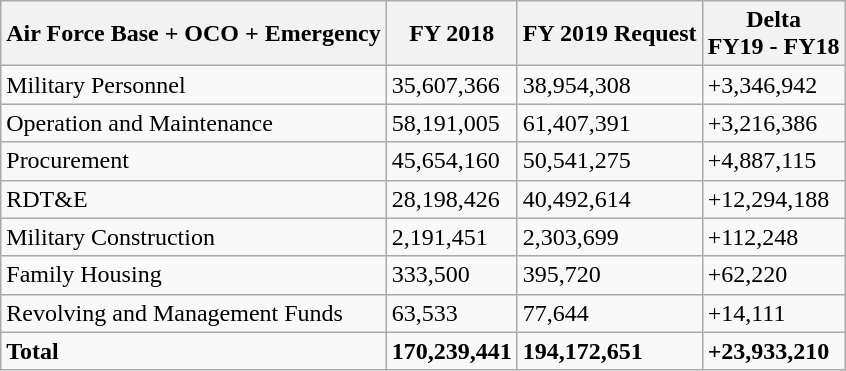<table class="wikitable">
<tr>
<th>Air Force Base + OCO + Emergency</th>
<th>FY 2018</th>
<th>FY 2019 Request</th>
<th>Delta<br>FY19 - FY18</th>
</tr>
<tr>
<td>Military Personnel</td>
<td>35,607,366</td>
<td>38,954,308</td>
<td>+3,346,942</td>
</tr>
<tr>
<td>Operation and Maintenance</td>
<td>58,191,005</td>
<td>61,407,391</td>
<td>+3,216,386</td>
</tr>
<tr>
<td>Procurement</td>
<td>45,654,160</td>
<td>50,541,275</td>
<td>+4,887,115</td>
</tr>
<tr>
<td>RDT&E</td>
<td>28,198,426</td>
<td>40,492,614</td>
<td>+12,294,188</td>
</tr>
<tr>
<td>Military Construction</td>
<td>2,191,451</td>
<td>2,303,699</td>
<td>+112,248</td>
</tr>
<tr>
<td>Family Housing</td>
<td>333,500</td>
<td>395,720</td>
<td>+62,220</td>
</tr>
<tr>
<td>Revolving and Management Funds</td>
<td>63,533</td>
<td>77,644</td>
<td>+14,111</td>
</tr>
<tr>
<td><strong>Total</strong></td>
<td><strong>170,239,441</strong></td>
<td><strong>194,172,651</strong></td>
<td><strong>+23,933,210</strong></td>
</tr>
</table>
